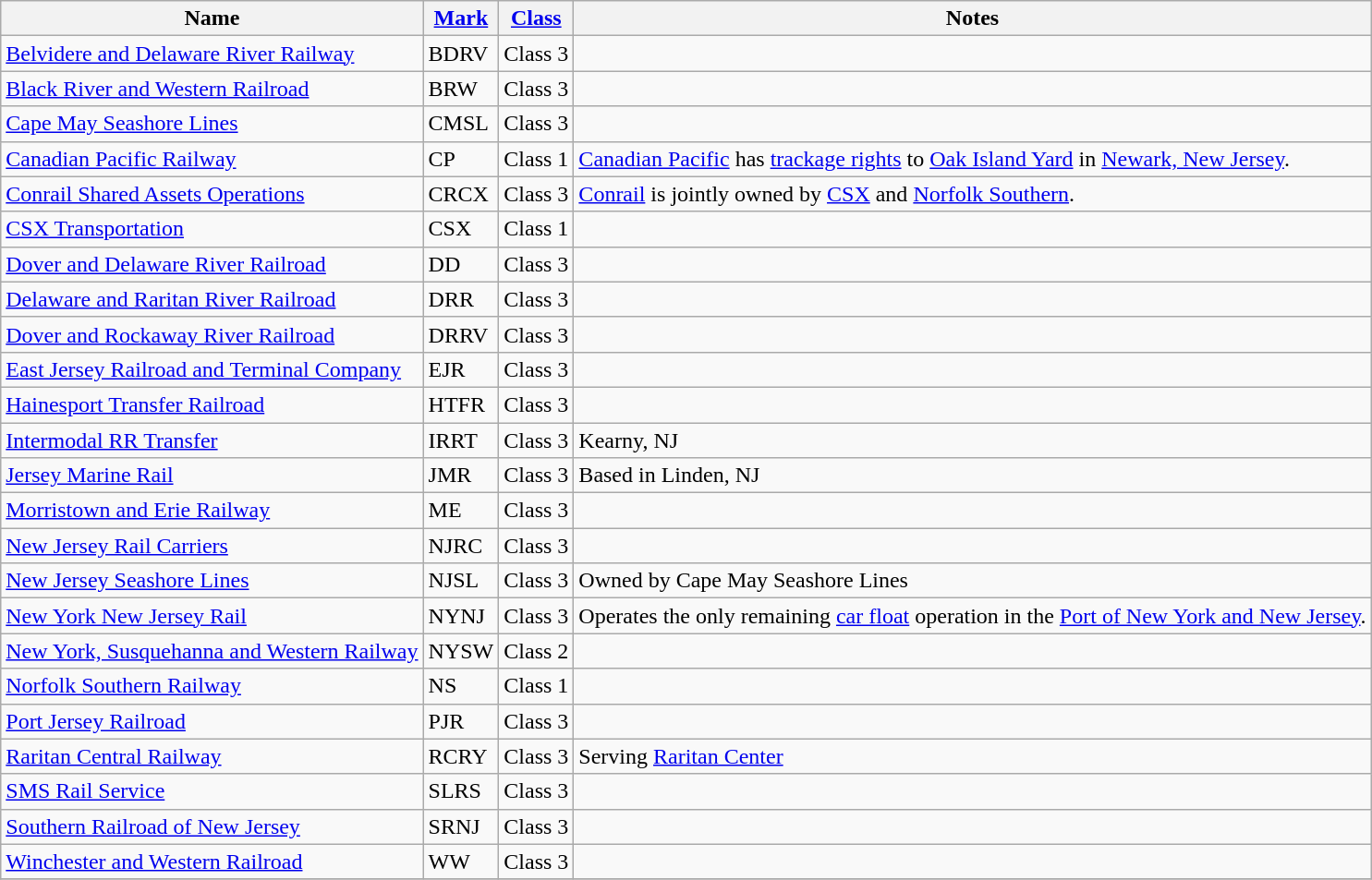<table class="wikitable sortable">
<tr>
<th>Name</th>
<th><a href='#'>Mark</a></th>
<th><a href='#'>Class</a></th>
<th>Notes</th>
</tr>
<tr>
<td><a href='#'>Belvidere and Delaware River Railway</a></td>
<td>BDRV</td>
<td>Class 3</td>
<td></td>
</tr>
<tr>
<td><a href='#'>Black River and Western Railroad</a></td>
<td>BRW</td>
<td>Class 3</td>
<td></td>
</tr>
<tr>
<td><a href='#'>Cape May Seashore Lines</a></td>
<td>CMSL</td>
<td>Class 3</td>
<td></td>
</tr>
<tr>
<td><a href='#'>Canadian Pacific Railway</a></td>
<td>CP</td>
<td>Class 1</td>
<td><a href='#'>Canadian Pacific</a> has <a href='#'>trackage rights</a> to <a href='#'>Oak Island Yard</a> in <a href='#'>Newark, New Jersey</a>.</td>
</tr>
<tr>
<td><a href='#'>Conrail Shared Assets Operations</a></td>
<td>CRCX</td>
<td>Class 3</td>
<td><a href='#'>Conrail</a> is jointly owned by <a href='#'>CSX</a> and <a href='#'>Norfolk Southern</a>.</td>
</tr>
<tr>
<td><a href='#'>CSX Transportation</a></td>
<td>CSX</td>
<td>Class 1</td>
<td></td>
</tr>
<tr>
<td><a href='#'>Dover and Delaware River Railroad</a></td>
<td>DD</td>
<td>Class 3</td>
<td></td>
</tr>
<tr>
<td><a href='#'>Delaware and Raritan River Railroad</a></td>
<td>DRR</td>
<td>Class 3</td>
<td></td>
</tr>
<tr>
<td><a href='#'>Dover and Rockaway River Railroad</a></td>
<td>DRRV</td>
<td>Class 3</td>
<td></td>
</tr>
<tr>
<td><a href='#'>East Jersey Railroad and Terminal Company</a></td>
<td>EJR</td>
<td>Class 3</td>
<td></td>
</tr>
<tr>
<td><a href='#'>Hainesport Transfer Railroad</a></td>
<td>HTFR</td>
<td>Class 3</td>
<td></td>
</tr>
<tr>
<td><a href='#'>Intermodal RR Transfer</a></td>
<td>IRRT</td>
<td>Class 3</td>
<td>Kearny, NJ</td>
</tr>
<tr>
<td><a href='#'>Jersey Marine Rail</a></td>
<td>JMR</td>
<td>Class 3</td>
<td>Based in Linden, NJ</td>
</tr>
<tr>
<td><a href='#'>Morristown and Erie Railway</a></td>
<td>ME</td>
<td>Class 3</td>
<td></td>
</tr>
<tr>
<td><a href='#'>New Jersey Rail Carriers</a></td>
<td>NJRC</td>
<td>Class 3</td>
<td></td>
</tr>
<tr>
<td><a href='#'>New Jersey Seashore Lines</a></td>
<td>NJSL</td>
<td>Class 3</td>
<td>Owned by Cape May Seashore Lines</td>
</tr>
<tr>
<td><a href='#'>New York New Jersey Rail</a></td>
<td>NYNJ</td>
<td>Class 3</td>
<td>Operates the only remaining <a href='#'>car float</a> operation in the <a href='#'>Port of New York and New Jersey</a>.</td>
</tr>
<tr>
<td><a href='#'>New York, Susquehanna and Western Railway</a></td>
<td>NYSW</td>
<td>Class 2</td>
<td></td>
</tr>
<tr>
<td><a href='#'>Norfolk Southern Railway</a></td>
<td>NS</td>
<td>Class 1</td>
<td></td>
</tr>
<tr>
<td><a href='#'>Port Jersey Railroad</a></td>
<td>PJR</td>
<td>Class 3</td>
<td></td>
</tr>
<tr>
<td><a href='#'>Raritan Central Railway</a></td>
<td>RCRY</td>
<td>Class 3</td>
<td>Serving <a href='#'>Raritan Center</a></td>
</tr>
<tr>
<td><a href='#'>SMS Rail Service</a></td>
<td>SLRS</td>
<td>Class 3</td>
<td></td>
</tr>
<tr>
<td><a href='#'>Southern Railroad of New Jersey</a></td>
<td>SRNJ</td>
<td>Class 3</td>
<td></td>
</tr>
<tr>
<td><a href='#'>Winchester and Western Railroad</a></td>
<td>WW</td>
<td>Class 3</td>
<td></td>
</tr>
<tr>
</tr>
</table>
